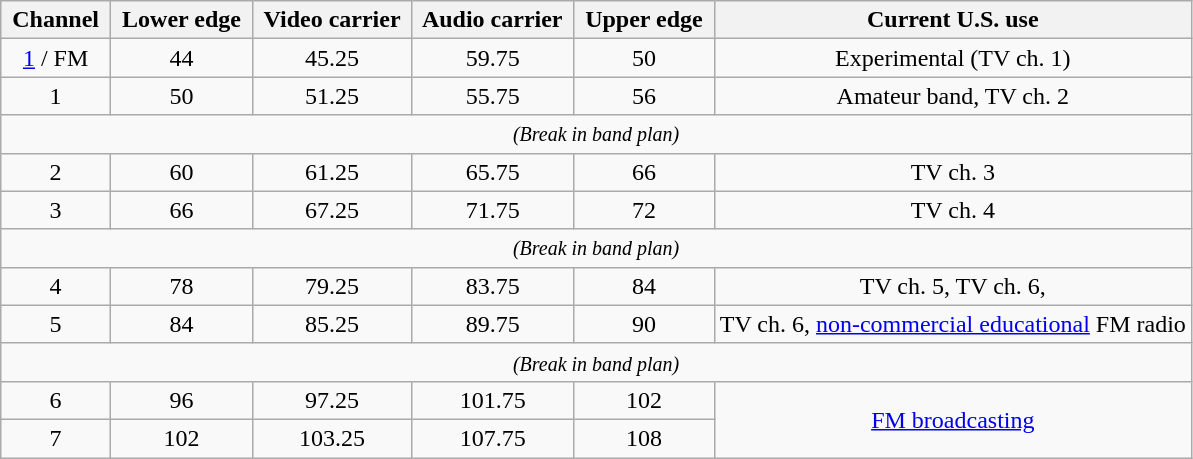<table class="wikitable" style="text-align: center">
<tr>
<th> Channel </th>
<th> Lower edge </th>
<th> Video carrier </th>
<th> Audio carrier </th>
<th> Upper edge </th>
<th> Current U.S. use </th>
</tr>
<tr>
<td><a href='#'>1</a> / FM</td>
<td>44</td>
<td>45.25</td>
<td>59.75</td>
<td>50</td>
<td>Experimental (TV ch. 1)</td>
</tr>
<tr>
<td>1</td>
<td>50</td>
<td>51.25</td>
<td>55.75</td>
<td>56</td>
<td>Amateur band, TV ch. 2</td>
</tr>
<tr>
<td colspan="6"><small><em>(Break in band plan)</em></small></td>
</tr>
<tr>
<td>2</td>
<td>60</td>
<td>61.25</td>
<td>65.75</td>
<td>66</td>
<td>TV ch. 3</td>
</tr>
<tr>
<td>3</td>
<td>66</td>
<td>67.25</td>
<td>71.75</td>
<td>72</td>
<td>TV ch. 4</td>
</tr>
<tr>
<td colspan="6"><small><em>(Break in band plan)</em></small></td>
</tr>
<tr>
<td>4</td>
<td>78</td>
<td>79.25</td>
<td>83.75</td>
<td>84</td>
<td>TV ch. 5, TV ch. 6,</td>
</tr>
<tr>
<td>5</td>
<td>84</td>
<td>85.25</td>
<td>89.75</td>
<td>90</td>
<td>TV ch. 6, <a href='#'>non-commercial educational</a> FM radio</td>
</tr>
<tr>
<td colspan="6"><small><em>(Break in band plan)</em></small></td>
</tr>
<tr>
<td>6</td>
<td>96</td>
<td>97.25</td>
<td>101.75</td>
<td>102</td>
<td rowspan=2><a href='#'>FM broadcasting</a></td>
</tr>
<tr>
<td>7</td>
<td>102</td>
<td>103.25</td>
<td>107.75</td>
<td>108</td>
</tr>
</table>
